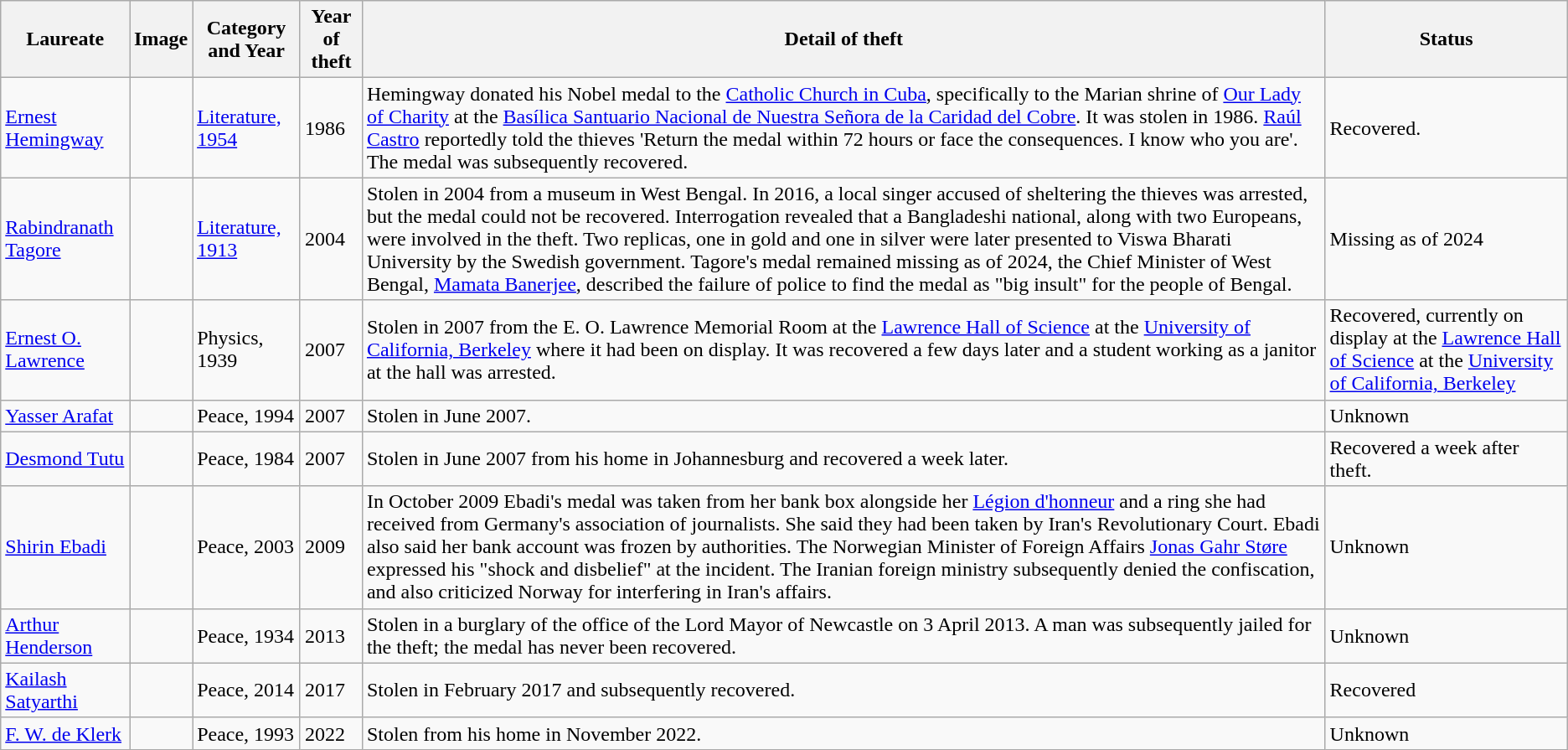<table class="wikitable plainrowheaders sortable">
<tr>
<th scope=col>Laureate</th>
<th scope=col class=unsortable>Image</th>
<th scope=col>Category and Year</th>
<th scope=col class=sortable>Year of theft</th>
<th scope=col class=sortable>Detail of theft</th>
<th scope=col class=sortable>Status</th>
</tr>
<tr>
<td><a href='#'>Ernest Hemingway</a></td>
<td></td>
<td><a href='#'>Literature, 1954</a></td>
<td>1986</td>
<td>Hemingway donated his Nobel medal to the <a href='#'>Catholic Church in Cuba</a>, specifically to the Marian shrine of <a href='#'>Our Lady of Charity</a> at the <a href='#'>Basílica Santuario Nacional de Nuestra Señora de la Caridad del Cobre</a>. It was stolen in 1986. <a href='#'>Raúl Castro</a> reportedly told the thieves 'Return the medal within 72 hours or face the consequences. I know who you are'. The medal was subsequently recovered.</td>
<td>Recovered.</td>
</tr>
<tr>
<td><a href='#'>Rabindranath Tagore</a></td>
<td></td>
<td><a href='#'>Literature, 1913</a></td>
<td>2004</td>
<td>Stolen in 2004 from a museum in West Bengal. In 2016, a local singer accused of sheltering the thieves was arrested, but the medal could not be recovered. Interrogation revealed that a Bangladeshi national, along with two Europeans, were involved in the theft. Two replicas, one in gold and one in silver were later presented to Viswa Bharati University by the Swedish government. Tagore's medal remained missing as of 2024, the Chief Minister of West Bengal, <a href='#'>Mamata Banerjee</a>, described the failure of police to find the medal as "big insult" for the people of Bengal.</td>
<td>Missing as of 2024</td>
</tr>
<tr>
<td><a href='#'>Ernest O. Lawrence</a></td>
<td></td>
<td>Physics, 1939</td>
<td>2007</td>
<td>Stolen in 2007 from the E. O. Lawrence Memorial Room at the <a href='#'>Lawrence Hall of Science</a> at the <a href='#'>University of California, Berkeley</a> where it had been on display. It was recovered a few days later and a student working as a janitor at the hall was arrested.</td>
<td>Recovered, currently on display at the <a href='#'>Lawrence Hall of Science</a> at the <a href='#'>University of California, Berkeley</a></td>
</tr>
<tr>
<td><a href='#'>Yasser Arafat</a></td>
<td></td>
<td>Peace, 1994</td>
<td>2007</td>
<td>Stolen in June 2007.</td>
<td>Unknown</td>
</tr>
<tr>
<td><a href='#'>Desmond Tutu</a></td>
<td></td>
<td>Peace, 1984</td>
<td>2007</td>
<td>Stolen in June 2007 from his home in Johannesburg and recovered a week later.</td>
<td>Recovered a week after theft.</td>
</tr>
<tr>
<td><a href='#'>Shirin Ebadi</a></td>
<td></td>
<td>Peace, 2003</td>
<td>2009</td>
<td>In October 2009 Ebadi's medal was taken from her bank box alongside her <a href='#'>Légion d'honneur</a> and a ring she had received from Germany's association of journalists. She said they had been taken by Iran's Revolutionary Court. Ebadi also said her bank account was frozen by authorities. The Norwegian Minister of Foreign Affairs <a href='#'>Jonas Gahr Støre</a> expressed his "shock and disbelief" at the incident. The Iranian foreign ministry subsequently denied the confiscation, and also criticized Norway for interfering in Iran's affairs.</td>
<td>Unknown</td>
</tr>
<tr>
<td><a href='#'>Arthur Henderson</a></td>
<td></td>
<td>Peace, 1934</td>
<td>2013</td>
<td>Stolen in a burglary of the office of the Lord Mayor of Newcastle on 3 April 2013. A man was subsequently jailed for the theft; the medal has never been recovered.</td>
<td>Unknown</td>
</tr>
<tr>
<td><a href='#'>Kailash Satyarthi</a></td>
<td></td>
<td>Peace, 2014</td>
<td>2017</td>
<td>Stolen in February 2017 and subsequently recovered.</td>
<td>Recovered</td>
</tr>
<tr>
<td><a href='#'>F. W. de Klerk</a></td>
<td></td>
<td>Peace, 1993</td>
<td>2022</td>
<td>Stolen from his home in November 2022.</td>
<td>Unknown</td>
</tr>
</table>
